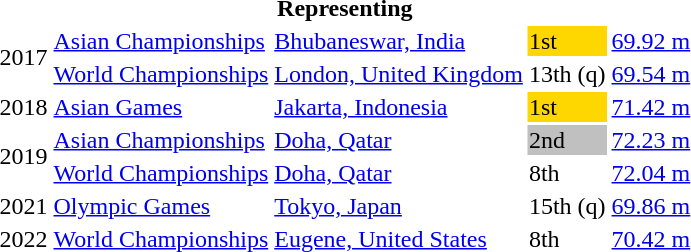<table>
<tr>
<th colspan="5">Representing </th>
</tr>
<tr>
<td rowspan=2>2017</td>
<td><a href='#'>Asian Championships</a></td>
<td><a href='#'>Bhubaneswar, India</a></td>
<td bgcolor=gold>1st</td>
<td><a href='#'>69.92 m</a></td>
</tr>
<tr>
<td><a href='#'>World Championships</a></td>
<td><a href='#'>London, United Kingdom</a></td>
<td>13th (q)</td>
<td><a href='#'>69.54 m</a></td>
</tr>
<tr>
<td>2018</td>
<td><a href='#'>Asian Games</a></td>
<td><a href='#'>Jakarta, Indonesia</a></td>
<td bgcolor=gold>1st</td>
<td><a href='#'>71.42 m</a></td>
</tr>
<tr>
<td rowspan=2>2019</td>
<td><a href='#'>Asian Championships</a></td>
<td><a href='#'>Doha, Qatar</a></td>
<td bgcolor=silver>2nd</td>
<td><a href='#'>72.23 m</a></td>
</tr>
<tr>
<td><a href='#'>World Championships</a></td>
<td><a href='#'>Doha, Qatar</a></td>
<td>8th</td>
<td><a href='#'>72.04 m</a></td>
</tr>
<tr>
<td>2021</td>
<td><a href='#'>Olympic Games</a></td>
<td><a href='#'>Tokyo, Japan</a></td>
<td>15th (q)</td>
<td><a href='#'>69.86 m</a></td>
</tr>
<tr>
<td>2022</td>
<td><a href='#'>World Championships</a></td>
<td><a href='#'>Eugene, United States</a></td>
<td>8th</td>
<td><a href='#'>70.42 m</a></td>
</tr>
</table>
